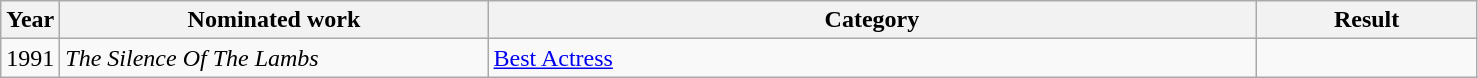<table class=wikitable>
<tr>
<th width=4%>Year</th>
<th width=29%>Nominated work</th>
<th width=52%>Category</th>
<th width=15%>Result</th>
</tr>
<tr>
<td align=center>1991</td>
<td><em>The Silence Of The Lambs</em></td>
<td><a href='#'>Best Actress</a></td>
<td></td>
</tr>
</table>
